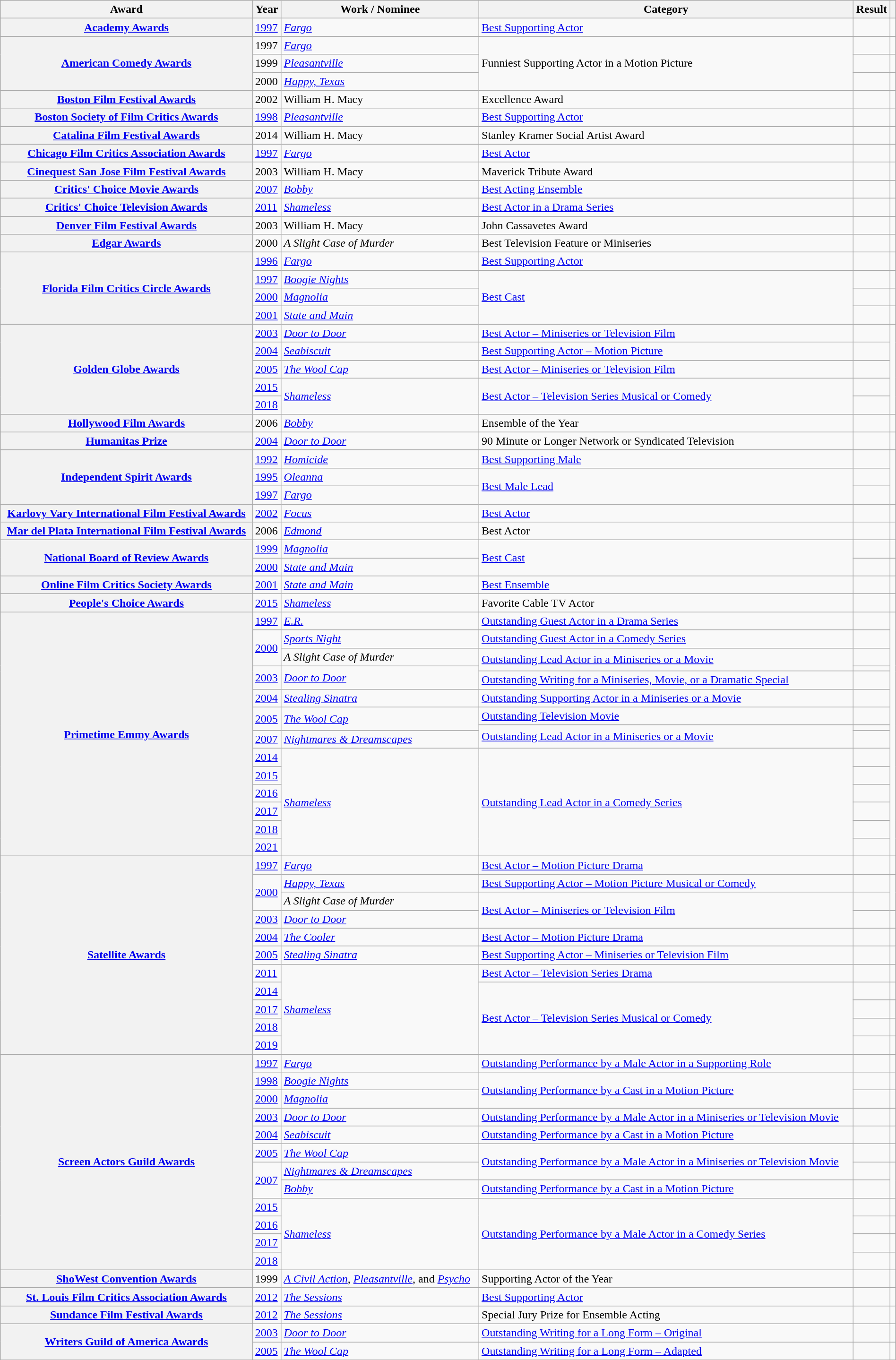<table class="wikitable sortable plainrowheaders" style="width: 100%;">
<tr>
<th scope="col">Award</th>
<th scope="col">Year</th>
<th scope="col">Work / Nominee</th>
<th scope="col">Category</th>
<th scope="col">Result</th>
<th scope="col" class="unsortable"></th>
</tr>
<tr>
<th scope="row"><a href='#'>Academy Awards</a> </th>
<td><a href='#'>1997</a></td>
<td><em><a href='#'>Fargo</a></em></td>
<td><a href='#'>Best Supporting Actor</a></td>
<td></td>
<td style="text-align:center;"></td>
</tr>
<tr>
<th scope="row" rowspan="3"><a href='#'>American Comedy Awards</a></th>
<td>1997</td>
<td><em><a href='#'>Fargo</a></em></td>
<td rowspan="3">Funniest Supporting Actor in a Motion Picture</td>
<td></td>
<td style="text-align:center;"></td>
</tr>
<tr>
<td>1999</td>
<td><em><a href='#'>Pleasantville</a></em></td>
<td></td>
<td style="text-align:center;"></td>
</tr>
<tr>
<td>2000</td>
<td><em><a href='#'>Happy, Texas</a></em></td>
<td></td>
<td style="text-align:center;"></td>
</tr>
<tr>
<th scope="row"><a href='#'>Boston Film Festival Awards</a> </th>
<td>2002</td>
<td>William H. Macy</td>
<td>Excellence Award</td>
<td></td>
<td style="text-align:center;"></td>
</tr>
<tr>
<th scope="row"><a href='#'>Boston Society of Film Critics Awards</a></th>
<td><a href='#'>1998</a></td>
<td><em><a href='#'>Pleasantville</a></em></td>
<td><a href='#'>Best Supporting Actor</a></td>
<td></td>
<td style="text-align:center;"></td>
</tr>
<tr>
<th scope="row"><a href='#'>Catalina Film Festival Awards</a> </th>
<td>2014</td>
<td>William H. Macy</td>
<td>Stanley Kramer Social Artist Award</td>
<td></td>
<td style="text-align:center;"></td>
</tr>
<tr>
<th scope="row"><a href='#'>Chicago Film Critics Association Awards</a></th>
<td><a href='#'>1997</a></td>
<td><em><a href='#'>Fargo</a></em></td>
<td><a href='#'>Best Actor</a></td>
<td></td>
<td style="text-align:center;"></td>
</tr>
<tr>
<th scope="row"><a href='#'>Cinequest San Jose Film Festival Awards</a></th>
<td>2003</td>
<td>William H. Macy</td>
<td>Maverick Tribute Award</td>
<td></td>
<td style="text-align:center;"></td>
</tr>
<tr>
<th scope="row"><a href='#'>Critics' Choice Movie Awards</a></th>
<td><a href='#'>2007</a></td>
<td><em><a href='#'>Bobby</a></em></td>
<td><a href='#'>Best Acting Ensemble</a></td>
<td></td>
<td style="text-align:center;"></td>
</tr>
<tr>
<th scope="row"><a href='#'>Critics' Choice Television Awards</a></th>
<td><a href='#'>2011</a></td>
<td><em><a href='#'>Shameless</a></em></td>
<td><a href='#'>Best Actor in a Drama Series</a></td>
<td></td>
<td style="text-align:center;"></td>
</tr>
<tr>
<th scope="row"><a href='#'>Denver Film Festival Awards</a> </th>
<td>2003</td>
<td>William H. Macy</td>
<td>John Cassavetes Award</td>
<td></td>
<td style="text-align:center;"></td>
</tr>
<tr>
<th scope="row"><a href='#'>Edgar Awards</a> </th>
<td>2000</td>
<td><em>A Slight Case of Murder</em></td>
<td>Best Television Feature or Miniseries</td>
<td></td>
<td style="text-align:center;"></td>
</tr>
<tr>
<th scope="row" rowspan="4"><a href='#'>Florida Film Critics Circle Awards</a> </th>
<td><a href='#'>1996</a></td>
<td><em><a href='#'>Fargo</a></em></td>
<td><a href='#'>Best Supporting Actor</a></td>
<td></td>
<td style="text-align:center;"></td>
</tr>
<tr>
<td><a href='#'>1997</a></td>
<td><em><a href='#'>Boogie Nights</a></em></td>
<td rowspan="3"><a href='#'>Best Cast</a></td>
<td></td>
<td style="text-align:center;"></td>
</tr>
<tr>
<td><a href='#'>2000</a></td>
<td><em><a href='#'>Magnolia</a></em></td>
<td></td>
<td style="text-align:center;"></td>
</tr>
<tr>
<td><a href='#'>2001</a></td>
<td><em><a href='#'>State and Main</a></em></td>
<td></td>
<td style="text-align:center;"></td>
</tr>
<tr>
<th scope="row" rowspan="5"><a href='#'>Golden Globe Awards</a> </th>
<td><a href='#'>2003</a></td>
<td><em><a href='#'>Door to Door</a></em></td>
<td><a href='#'>Best Actor – Miniseries or Television Film</a></td>
<td></td>
<td style="text-align:center;" rowspan="5"></td>
</tr>
<tr>
<td><a href='#'>2004</a></td>
<td><em><a href='#'>Seabiscuit</a></em></td>
<td><a href='#'>Best Supporting Actor – Motion Picture</a></td>
<td></td>
</tr>
<tr>
<td><a href='#'>2005</a></td>
<td><em><a href='#'>The Wool Cap</a></em></td>
<td><a href='#'>Best Actor – Miniseries or Television Film</a></td>
<td></td>
</tr>
<tr>
<td><a href='#'>2015</a></td>
<td rowspan="2"><em><a href='#'>Shameless</a></em></td>
<td rowspan="2"><a href='#'>Best Actor – Television Series Musical or Comedy</a></td>
<td></td>
</tr>
<tr>
<td><a href='#'>2018</a></td>
<td></td>
</tr>
<tr>
<th scope="row"><a href='#'>Hollywood Film Awards</a> </th>
<td>2006</td>
<td><em><a href='#'>Bobby</a></em></td>
<td>Ensemble of the Year</td>
<td></td>
<td style="text-align:center;"></td>
</tr>
<tr>
<th scope="row"><a href='#'>Humanitas Prize</a></th>
<td><a href='#'>2004</a></td>
<td><em><a href='#'>Door to Door</a></em></td>
<td>90 Minute or Longer Network or Syndicated Television</td>
<td></td>
<td style="text-align:center;"></td>
</tr>
<tr>
<th scope="row" rowspan="3"><a href='#'>Independent Spirit Awards</a> </th>
<td><a href='#'>1992</a></td>
<td><em><a href='#'>Homicide</a></em></td>
<td><a href='#'>Best Supporting Male</a></td>
<td></td>
<td style="text-align:center;" rowspan="3"></td>
</tr>
<tr>
<td><a href='#'>1995</a></td>
<td><em><a href='#'>Oleanna</a></em></td>
<td rowspan="2"><a href='#'>Best Male Lead</a></td>
<td></td>
</tr>
<tr>
<td><a href='#'>1997</a></td>
<td><em><a href='#'>Fargo</a></em></td>
<td></td>
</tr>
<tr>
<th scope="row"><a href='#'>Karlovy Vary International Film Festival Awards</a> </th>
<td><a href='#'>2002</a></td>
<td><em><a href='#'>Focus</a></em></td>
<td><a href='#'>Best Actor</a></td>
<td></td>
<td style="text-align:center;"></td>
</tr>
<tr>
<th scope="row"><a href='#'>Mar del Plata International Film Festival Awards</a> </th>
<td>2006</td>
<td><em><a href='#'>Edmond</a></em></td>
<td>Best Actor</td>
<td></td>
<td style="text-align:center;"></td>
</tr>
<tr>
<th scope="row" rowspan="2"><a href='#'>National Board of Review Awards</a> </th>
<td><a href='#'>1999</a></td>
<td><em><a href='#'>Magnolia</a></em></td>
<td rowspan="2"><a href='#'>Best Cast</a></td>
<td></td>
<td style="text-align:center;"></td>
</tr>
<tr>
<td><a href='#'>2000</a></td>
<td><em><a href='#'>State and Main</a></em></td>
<td></td>
<td style="text-align:center;"></td>
</tr>
<tr>
<th scope="row"><a href='#'>Online Film Critics Society Awards</a> </th>
<td><a href='#'>2001</a></td>
<td><em><a href='#'>State and Main</a></em></td>
<td><a href='#'>Best Ensemble</a></td>
<td></td>
<td style="text-align:center;"></td>
</tr>
<tr>
<th scope="row"><a href='#'>People's Choice Awards</a> </th>
<td><a href='#'>2015</a></td>
<td><em><a href='#'>Shameless</a></em></td>
<td>Favorite Cable TV Actor</td>
<td></td>
<td style="text-align:center;"></td>
</tr>
<tr>
<th scope="row" rowspan="15"><a href='#'>Primetime Emmy Awards</a></th>
<td><a href='#'>1997</a></td>
<td><em><a href='#'>E.R.</a></em></td>
<td><a href='#'>Outstanding Guest Actor in a Drama Series</a></td>
<td></td>
<td style="text-align:center;" rowspan="15"></td>
</tr>
<tr>
<td rowspan="2"><a href='#'>2000</a></td>
<td><em><a href='#'>Sports Night</a></em></td>
<td><a href='#'>Outstanding Guest Actor in a Comedy Series</a></td>
<td></td>
</tr>
<tr>
<td><em>A Slight Case of Murder</em></td>
<td rowspan="2"><a href='#'>Outstanding Lead Actor in a Miniseries or a Movie</a></td>
<td></td>
</tr>
<tr>
<td rowspan="2"><a href='#'>2003</a></td>
<td rowspan="2"><em><a href='#'>Door to Door</a></em></td>
<td></td>
</tr>
<tr>
<td><a href='#'>Outstanding Writing for a Miniseries, Movie, or a Dramatic Special</a></td>
<td></td>
</tr>
<tr>
<td><a href='#'>2004</a></td>
<td><em><a href='#'>Stealing Sinatra</a></em></td>
<td><a href='#'>Outstanding Supporting Actor in a Miniseries or a Movie</a></td>
<td></td>
</tr>
<tr>
<td rowspan="2"><a href='#'>2005</a></td>
<td rowspan="2"><em><a href='#'>The Wool Cap</a></em></td>
<td><a href='#'>Outstanding Television Movie</a></td>
<td></td>
</tr>
<tr>
<td rowspan="2"><a href='#'>Outstanding Lead Actor in a Miniseries or a Movie</a></td>
<td></td>
</tr>
<tr>
<td><a href='#'>2007</a></td>
<td><em><a href='#'>Nightmares & Dreamscapes</a></em></td>
<td></td>
</tr>
<tr>
<td><a href='#'>2014</a></td>
<td rowspan="6"><em><a href='#'>Shameless</a></em></td>
<td rowspan="6"><a href='#'>Outstanding Lead Actor in a Comedy Series</a></td>
<td></td>
</tr>
<tr>
<td><a href='#'>2015</a></td>
<td></td>
</tr>
<tr>
<td><a href='#'>2016</a></td>
<td></td>
</tr>
<tr>
<td><a href='#'>2017</a></td>
<td></td>
</tr>
<tr>
<td><a href='#'>2018</a></td>
<td></td>
</tr>
<tr>
<td><a href='#'>2021</a></td>
<td></td>
</tr>
<tr>
<th scope="row" rowspan="11"><a href='#'>Satellite Awards</a> </th>
<td><a href='#'>1997</a></td>
<td><em><a href='#'>Fargo</a></em></td>
<td><a href='#'>Best Actor – Motion Picture Drama</a></td>
<td></td>
<td style="text-align:center;"></td>
</tr>
<tr>
<td rowspan="2"><a href='#'>2000</a></td>
<td><em><a href='#'>Happy, Texas</a></em></td>
<td><a href='#'>Best Supporting Actor – Motion Picture Musical or Comedy</a></td>
<td></td>
<td style="text-align:center;" rowspan="2"></td>
</tr>
<tr>
<td><em>A Slight Case of Murder</em></td>
<td rowspan="2"><a href='#'>Best Actor – Miniseries or Television Film</a></td>
<td></td>
</tr>
<tr>
<td><a href='#'>2003</a></td>
<td><em><a href='#'>Door to Door</a></em></td>
<td></td>
<td style="text-align:center;"></td>
</tr>
<tr>
<td><a href='#'>2004</a></td>
<td><em><a href='#'>The Cooler</a></em></td>
<td><a href='#'>Best Actor – Motion Picture Drama</a></td>
<td></td>
<td style="text-align:center;"></td>
</tr>
<tr>
<td><a href='#'>2005</a></td>
<td><em><a href='#'>Stealing Sinatra</a></em></td>
<td><a href='#'>Best Supporting Actor – Miniseries or Television Film</a></td>
<td></td>
<td style="text-align:center;"></td>
</tr>
<tr>
<td><a href='#'>2011</a></td>
<td rowspan="5"><em><a href='#'>Shameless</a></em></td>
<td><a href='#'>Best Actor – Television Series Drama</a></td>
<td></td>
<td style="text-align:center;"></td>
</tr>
<tr>
<td><a href='#'>2014</a></td>
<td rowspan="4"><a href='#'>Best Actor – Television Series Musical or Comedy</a></td>
<td></td>
<td style="text-align:center;"></td>
</tr>
<tr>
<td><a href='#'>2017</a></td>
<td></td>
<td style="text-align:center;"></td>
</tr>
<tr>
<td><a href='#'>2018</a></td>
<td></td>
<td style="text-align:center;"></td>
</tr>
<tr>
<td><a href='#'>2019</a></td>
<td></td>
<td style="text-align:center;"></td>
</tr>
<tr>
<th scope="row" rowspan="12"><a href='#'>Screen Actors Guild Awards</a></th>
<td><a href='#'>1997</a></td>
<td><em><a href='#'>Fargo</a></em></td>
<td><a href='#'>Outstanding Performance by a Male Actor in a Supporting Role</a></td>
<td></td>
<td style="text-align:center;"></td>
</tr>
<tr>
<td><a href='#'>1998</a></td>
<td><em><a href='#'>Boogie Nights</a></em></td>
<td rowspan="2"><a href='#'>Outstanding Performance by a Cast in a Motion Picture</a></td>
<td></td>
<td style="text-align:center;"></td>
</tr>
<tr>
<td><a href='#'>2000</a></td>
<td><em><a href='#'>Magnolia</a></em></td>
<td></td>
<td style="text-align:center;"></td>
</tr>
<tr>
<td><a href='#'>2003</a></td>
<td><em><a href='#'>Door to Door</a></em></td>
<td><a href='#'>Outstanding Performance by a Male Actor in a Miniseries or Television Movie</a></td>
<td></td>
<td style="text-align:center;"></td>
</tr>
<tr>
<td><a href='#'>2004</a></td>
<td><em><a href='#'>Seabiscuit</a></em></td>
<td><a href='#'>Outstanding Performance by a Cast in a Motion Picture</a></td>
<td></td>
<td style="text-align:center;"></td>
</tr>
<tr>
<td><a href='#'>2005</a></td>
<td><em><a href='#'>The Wool Cap</a></em></td>
<td rowspan="2"><a href='#'>Outstanding Performance by a Male Actor in a Miniseries or Television Movie</a></td>
<td></td>
<td style="text-align:center;"></td>
</tr>
<tr>
<td rowspan="2"><a href='#'>2007</a></td>
<td><em><a href='#'>Nightmares & Dreamscapes</a></em></td>
<td></td>
<td style="text-align:center;" rowspan="2"></td>
</tr>
<tr>
<td><em><a href='#'>Bobby</a></em></td>
<td><a href='#'>Outstanding Performance by a Cast in a Motion Picture</a></td>
<td></td>
</tr>
<tr>
<td><a href='#'>2015</a></td>
<td rowspan="4"><em><a href='#'>Shameless</a></em></td>
<td rowspan="4"><a href='#'>Outstanding Performance by a Male Actor in a Comedy Series</a></td>
<td></td>
<td style="text-align:center;"></td>
</tr>
<tr>
<td><a href='#'>2016</a></td>
<td></td>
<td style="text-align:center;"></td>
</tr>
<tr>
<td><a href='#'>2017</a></td>
<td></td>
<td style="text-align:center;"></td>
</tr>
<tr>
<td><a href='#'>2018</a></td>
<td></td>
<td style="text-align:center;"></td>
</tr>
<tr>
<th scope="row"><a href='#'>ShoWest Convention Awards</a></th>
<td>1999</td>
<td><em><a href='#'>A Civil Action</a></em>, <em><a href='#'>Pleasantville</a></em>, and <em><a href='#'>Psycho</a></em></td>
<td>Supporting Actor of the Year</td>
<td></td>
<td style="text-align:center;"></td>
</tr>
<tr>
<th scope="row"><a href='#'>St. Louis Film Critics Association Awards</a></th>
<td><a href='#'>2012</a></td>
<td><em><a href='#'>The Sessions</a></em></td>
<td><a href='#'>Best Supporting Actor</a></td>
<td></td>
<td style="text-align:center;"></td>
</tr>
<tr>
<th scope="row"><a href='#'>Sundance Film Festival Awards</a></th>
<td><a href='#'>2012</a></td>
<td><em><a href='#'>The Sessions</a></em></td>
<td>Special Jury Prize for Ensemble Acting</td>
<td></td>
<td style="text-align:center;"></td>
</tr>
<tr>
<th scope="row" rowspan="2"><a href='#'>Writers Guild of America Awards</a> </th>
<td><a href='#'>2003</a></td>
<td><em><a href='#'>Door to Door</a></em></td>
<td><a href='#'>Outstanding Writing for a Long Form – Original</a></td>
<td></td>
<td style="text-align:center;"></td>
</tr>
<tr>
<td><a href='#'>2005</a></td>
<td><em><a href='#'>The Wool Cap</a></em></td>
<td><a href='#'>Outstanding Writing for a Long Form – Adapted</a></td>
<td></td>
<td style="text-align:center;"></td>
</tr>
</table>
